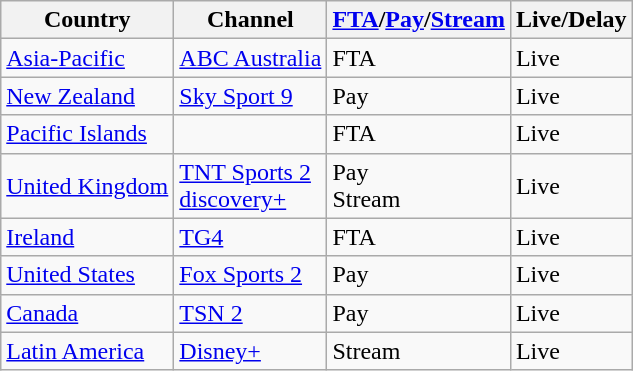<table class="wikitable">
<tr>
<th>Country</th>
<th>Channel</th>
<th><a href='#'>FTA</a>/<a href='#'>Pay</a>/<a href='#'>Stream</a></th>
<th>Live/Delay</th>
</tr>
<tr>
<td><a href='#'>Asia-Pacific</a></td>
<td><a href='#'>ABC Australia</a></td>
<td>FTA</td>
<td>Live</td>
</tr>
<tr>
<td><a href='#'>New Zealand</a></td>
<td><a href='#'>Sky Sport 9</a></td>
<td>Pay</td>
<td>Live</td>
</tr>
<tr>
<td><a href='#'>Pacific Islands</a></td>
<td></td>
<td>FTA</td>
<td>Live</td>
</tr>
<tr>
<td><a href='#'>United Kingdom</a></td>
<td><a href='#'>TNT Sports 2</a><br><a href='#'>discovery+</a></td>
<td>Pay<br>Stream</td>
<td>Live</td>
</tr>
<tr>
<td><a href='#'>Ireland</a></td>
<td><a href='#'>TG4</a></td>
<td>FTA</td>
<td>Live</td>
</tr>
<tr>
<td><a href='#'>United States</a></td>
<td><a href='#'>Fox Sports 2</a></td>
<td>Pay</td>
<td>Live</td>
</tr>
<tr>
<td><a href='#'>Canada</a></td>
<td><a href='#'>TSN 2</a></td>
<td>Pay</td>
<td>Live</td>
</tr>
<tr>
<td><a href='#'>Latin America</a></td>
<td><a href='#'>Disney+</a></td>
<td>Stream</td>
<td>Live</td>
</tr>
</table>
